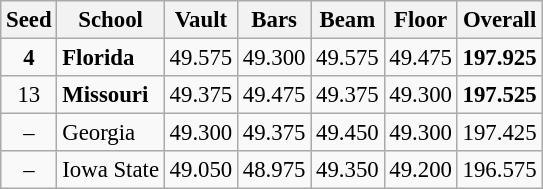<table class="wikitable" style="white-space:nowrap; font-size:95%; text-align:center">
<tr>
<th>Seed</th>
<th>School</th>
<th>Vault</th>
<th>Bars</th>
<th>Beam</th>
<th>Floor</th>
<th>Overall</th>
</tr>
<tr>
<td><strong> 4</strong></td>
<td align=left><strong> Florida</strong></td>
<td>49.575</td>
<td>49.300</td>
<td>49.575</td>
<td>49.475</td>
<td><strong> 197.925</strong></td>
</tr>
<tr>
<td>13</td>
<td align=left><strong> Missouri </strong></td>
<td>49.375</td>
<td>49.475</td>
<td>49.375</td>
<td>49.300</td>
<td><strong> 197.525</strong></td>
</tr>
<tr>
<td>–</td>
<td align=left>Georgia</td>
<td>49.300</td>
<td>49.375</td>
<td>49.450</td>
<td>49.300</td>
<td>197.425</td>
</tr>
<tr>
<td>–</td>
<td align=left>Iowa State</td>
<td>49.050</td>
<td>48.975</td>
<td>49.350</td>
<td>49.200</td>
<td>196.575</td>
</tr>
</table>
